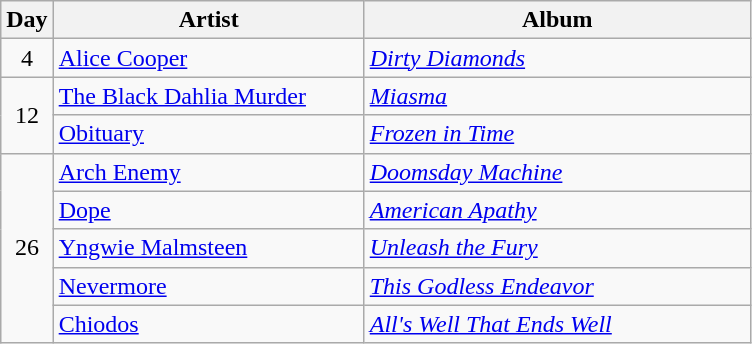<table class="wikitable">
<tr>
<th style="width:20px;">Day</th>
<th style="width:200px;">Artist</th>
<th style="width:250px;">Album</th>
</tr>
<tr>
<td style="text-align:center;">4</td>
<td><a href='#'>Alice Cooper</a></td>
<td><em><a href='#'>Dirty Diamonds</a></em></td>
</tr>
<tr>
<td style="text-align:center;" rowspan="2">12</td>
<td><a href='#'>The Black Dahlia Murder</a></td>
<td><em><a href='#'>Miasma</a></em></td>
</tr>
<tr>
<td><a href='#'>Obituary</a></td>
<td><em><a href='#'>Frozen in Time</a></em></td>
</tr>
<tr>
<td style="text-align:center;" rowspan="5">26</td>
<td><a href='#'>Arch Enemy</a></td>
<td><em><a href='#'>Doomsday Machine</a></em></td>
</tr>
<tr>
<td><a href='#'>Dope</a></td>
<td><em><a href='#'>American Apathy</a></em></td>
</tr>
<tr>
<td><a href='#'>Yngwie Malmsteen</a></td>
<td><em><a href='#'>Unleash the Fury</a></em></td>
</tr>
<tr>
<td><a href='#'>Nevermore</a></td>
<td><em><a href='#'>This Godless Endeavor</a></em></td>
</tr>
<tr>
<td><a href='#'>Chiodos</a></td>
<td><em><a href='#'>All's Well That Ends Well</a></em></td>
</tr>
</table>
